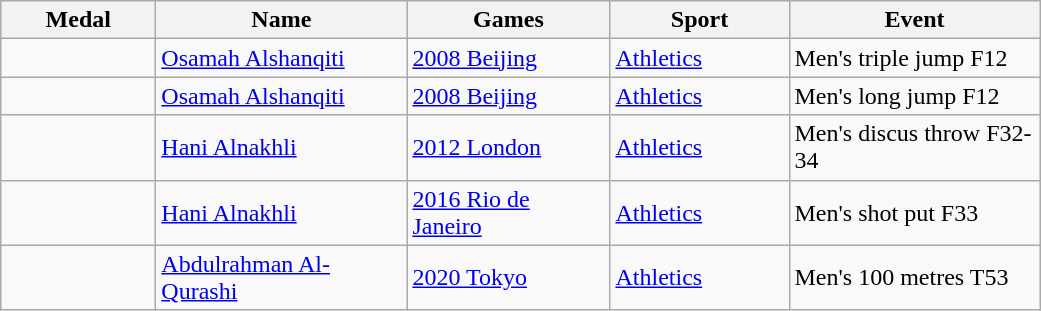<table class="wikitable">
<tr>
<th style="width:6em">Medal</th>
<th style="width:10em">Name</th>
<th style="width:8em">Games</th>
<th style="width:7em">Sport</th>
<th style="width:10em">Event</th>
</tr>
<tr>
<td></td>
<td><a href='#'>Osamah Alshanqiti</a></td>
<td> <a href='#'>2008 Beijing</a></td>
<td><a href='#'>Athletics</a></td>
<td>Men's triple jump F12</td>
</tr>
<tr>
<td></td>
<td><a href='#'>Osamah Alshanqiti</a></td>
<td> <a href='#'>2008 Beijing</a></td>
<td><a href='#'>Athletics</a></td>
<td>Men's long jump F12</td>
</tr>
<tr>
<td></td>
<td><a href='#'>Hani Alnakhli</a></td>
<td> <a href='#'>2012 London</a></td>
<td><a href='#'>Athletics</a></td>
<td>Men's discus throw F32-34</td>
</tr>
<tr>
<td></td>
<td><a href='#'>Hani Alnakhli</a></td>
<td> <a href='#'>2016 Rio de Janeiro</a></td>
<td><a href='#'>Athletics</a></td>
<td>Men's shot put F33</td>
</tr>
<tr>
<td></td>
<td><a href='#'>Abdulrahman Al-Qurashi</a></td>
<td> <a href='#'>2020 Tokyo</a></td>
<td><a href='#'>Athletics</a></td>
<td>Men's 100 metres T53</td>
</tr>
</table>
